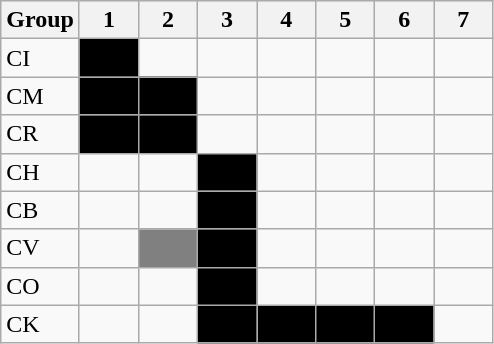<table class="wikitable" border="1">
<tr style="background:#efefef;">
<th>Group</th>
<th style="width: 2em;">1</th>
<th style="width: 2em;">2</th>
<th style="width: 2em;">3</th>
<th style="width: 2em;">4</th>
<th style="width: 2em;">5</th>
<th style="width: 2em;">6</th>
<th style="width: 2em;">7</th>
</tr>
<tr>
<td>CI</td>
<td style="background: black;"></td>
<td></td>
<td></td>
<td></td>
<td></td>
<td></td>
<td></td>
</tr>
<tr>
<td>CM</td>
<td style="background: black;"></td>
<td style="background: black;"></td>
<td></td>
<td></td>
<td></td>
<td></td>
<td></td>
</tr>
<tr>
<td>CR</td>
<td style="background: black;"></td>
<td style="background: black;"></td>
<td></td>
<td></td>
<td></td>
<td></td>
<td></td>
</tr>
<tr>
<td>CH</td>
<td></td>
<td></td>
<td style="background: black;"></td>
<td></td>
<td></td>
<td></td>
<td></td>
</tr>
<tr>
<td>CB</td>
<td></td>
<td></td>
<td style="background: black;"></td>
<td></td>
<td></td>
<td></td>
<td></td>
</tr>
<tr>
<td>CV</td>
<td></td>
<td style="background: grey;"></td>
<td style="background: black;"></td>
<td></td>
<td></td>
<td></td>
<td></td>
</tr>
<tr>
<td>CO</td>
<td></td>
<td></td>
<td style="background: black;"></td>
<td></td>
<td></td>
<td></td>
<td></td>
</tr>
<tr>
<td>CK</td>
<td></td>
<td></td>
<td style="background: black;"></td>
<td style="background: black;"></td>
<td style="background: black;"></td>
<td style="background: black;"></td>
<td></td>
</tr>
</table>
